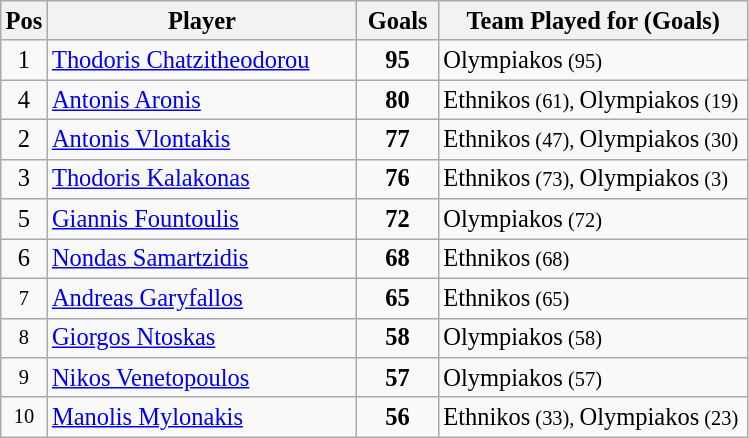<table class="wikitable" style="text-align:center;font-size:85%">
<tr>
<th><big>Pos</big></th>
<th width="200"><big>Player</big></th>
<th width="48"><big>Goals</big></th>
<th width="200"><big>Team Played for (Goals)</big></th>
</tr>
<tr>
<td><big>1</big></td>
<td style="text-align:left;"><big><a href='#'>Thodoris Chatzitheodorou</a></big></td>
<td><strong><big>95</big></strong></td>
<td style="text-align:left;"><big>Olympiakos</big> (95)</td>
</tr>
<tr>
<td><big>4</big></td>
<td style="text-align:left;"><big><a href='#'>Antonis Aronis</a></big></td>
<td><strong><big>80</big></strong></td>
<td style="text-align:left;"><big>Ethnikos</big> (61), <big>Olympiakos</big> (19)</td>
</tr>
<tr>
<td><big>2</big></td>
<td style="text-align:left;"><big><a href='#'>Antonis Vlontakis</a></big></td>
<td><strong><big>77</big></strong></td>
<td style="text-align:left;"><big>Ethnikos</big> (47), <big>Olympiakos</big> (30)</td>
</tr>
<tr>
<td><big>3</big></td>
<td style="text-align:left;"><big><a href='#'>Thodoris Kalakonas</a></big></td>
<td><strong><big>76</big></strong></td>
<td style="text-align:left;"><big>Ethnikos</big> (73), <big>Olympiakos</big> (3)</td>
</tr>
<tr>
<td><big>5</big></td>
<td style="text-align:left;"><big><a href='#'>Giannis Fountoulis</a></big></td>
<td><strong><big>72</big></strong></td>
<td style="text-align:left;"><big>Olympiakos</big> (72)</td>
</tr>
<tr>
<td><big>6</big></td>
<td style="text-align:left;"><big><a href='#'>Nondas Samartzidis</a></big></td>
<td><strong><big>68</big></strong></td>
<td style="text-align:left;"><big>Ethnikos</big> (68)</td>
</tr>
<tr>
<td>7</td>
<td style="text-align:left;"><big><a href='#'>Andreas Garyfallos</a></big></td>
<td><strong><big>65</big></strong></td>
<td style="text-align:left;"><big>Ethnikos</big> (65)</td>
</tr>
<tr>
<td>8</td>
<td style="text-align:left;"><big><a href='#'>Giorgos Ntoskas</a></big></td>
<td><strong><big>58</big></strong></td>
<td style="text-align:left;"><big>Olympiakos</big> (58)</td>
</tr>
<tr>
<td>9</td>
<td style="text-align:left;"><big><a href='#'>Nikos Venetopoulos</a></big></td>
<td><strong><big>57</big></strong></td>
<td style="text-align:left;"><big>Olympiakos</big> (57)</td>
</tr>
<tr>
<td>10</td>
<td style="text-align:left;"><a href='#'><big>Manolis Mylonakis</big></a></td>
<td><strong><big>56</big></strong></td>
<td style="text-align:left;"><big>Ethnikos</big> (33), <big>Olympiakos</big> (23)</td>
</tr>
</table>
